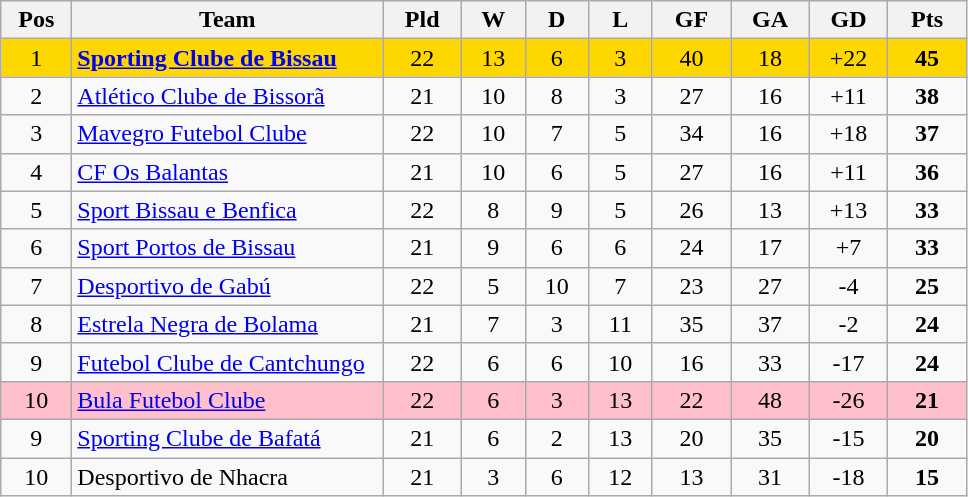<table class="wikitable" style="text-align: center;">
<tr>
<th style="width: 40px;">Pos</th>
<th style="width: 200px;">Team</th>
<th style="width: 45px;">Pld</th>
<th style="width: 35px;">W</th>
<th style="width: 35px;">D</th>
<th style="width: 35px;">L</th>
<th style="width: 45px;">GF</th>
<th style="width: 45px;">GA</th>
<th style="width: 45px;">GD</th>
<th style="width: 45px;">Pts</th>
</tr>
<tr style="background:gold;">
<td>1</td>
<td style="text-align: left;"><strong><a href='#'>Sporting Clube de Bissau</a></strong></td>
<td>22</td>
<td>13</td>
<td>6</td>
<td>3</td>
<td>40</td>
<td>18</td>
<td>+22</td>
<td><strong>45</strong></td>
</tr>
<tr>
<td>2</td>
<td style="text-align: left;"><a href='#'>Atlético Clube de Bissorã</a></td>
<td>21</td>
<td>10</td>
<td>8</td>
<td>3</td>
<td>27</td>
<td>16</td>
<td>+11</td>
<td><strong>38</strong></td>
</tr>
<tr>
<td>3</td>
<td style="text-align: left;"><a href='#'>Mavegro Futebol Clube</a></td>
<td>22</td>
<td>10</td>
<td>7</td>
<td>5</td>
<td>34</td>
<td>16</td>
<td>+18</td>
<td><strong>37</strong></td>
</tr>
<tr>
<td>4</td>
<td style="text-align: left;"><a href='#'>CF Os Balantas</a></td>
<td>21</td>
<td>10</td>
<td>6</td>
<td>5</td>
<td>27</td>
<td>16</td>
<td>+11</td>
<td><strong>36</strong></td>
</tr>
<tr>
<td>5</td>
<td style="text-align: left;"><a href='#'>Sport Bissau e Benfica</a></td>
<td>22</td>
<td>8</td>
<td>9</td>
<td>5</td>
<td>26</td>
<td>13</td>
<td>+13</td>
<td><strong>33</strong></td>
</tr>
<tr>
<td>6</td>
<td style="text-align: left;"><a href='#'>Sport Portos de Bissau</a></td>
<td>21</td>
<td>9</td>
<td>6</td>
<td>6</td>
<td>24</td>
<td>17</td>
<td>+7</td>
<td><strong>33</strong></td>
</tr>
<tr>
<td>7</td>
<td style="text-align: left;"><a href='#'>Desportivo de Gabú</a></td>
<td>22</td>
<td>5</td>
<td>10</td>
<td>7</td>
<td>23</td>
<td>27</td>
<td>-4</td>
<td><strong>25</strong></td>
</tr>
<tr>
<td>8</td>
<td style="text-align: left;"><a href='#'>Estrela Negra de Bolama</a></td>
<td>21</td>
<td>7</td>
<td>3</td>
<td>11</td>
<td>35</td>
<td>37</td>
<td>-2</td>
<td><strong>24</strong></td>
</tr>
<tr>
<td>9</td>
<td style="text-align: left;"><a href='#'>Futebol Clube de Cantchungo</a></td>
<td>22</td>
<td>6</td>
<td>6</td>
<td>10</td>
<td>16</td>
<td>33</td>
<td>-17</td>
<td><strong>24</strong></td>
</tr>
<tr style="background:#ffc0cb;">
<td>10</td>
<td style="text-align: left;"><a href='#'>Bula Futebol Clube</a></td>
<td>22</td>
<td>6</td>
<td>3</td>
<td>13</td>
<td>22</td>
<td>48</td>
<td>-26</td>
<td><strong>21</strong></td>
</tr>
<tr -style="background:#ffcocb;">
<td>9</td>
<td style="text-align: left;"><a href='#'>Sporting Clube de Bafatá</a></td>
<td>21</td>
<td>6</td>
<td>2</td>
<td>13</td>
<td>20</td>
<td>35</td>
<td>-15</td>
<td><strong>20</strong></td>
</tr>
<tr style="background:#ffcocb;">
<td>10</td>
<td style="text-align: left;">Desportivo de Nhacra</td>
<td>21</td>
<td>3</td>
<td>6</td>
<td>12</td>
<td>13</td>
<td>31</td>
<td>-18</td>
<td><strong>15</strong></td>
</tr>
</table>
